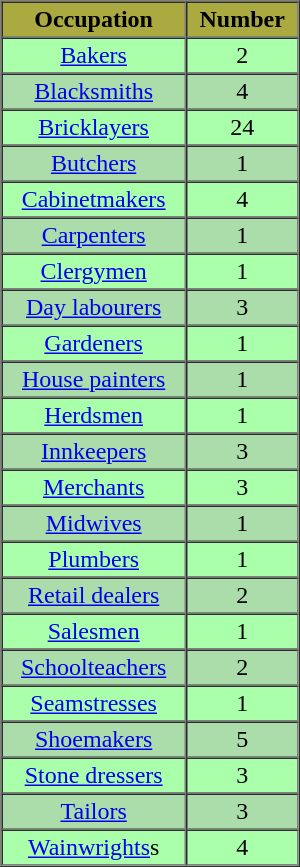<table border="1" cellpadding="2" cellspacing="0" width="200">
<tr bgcolor="#aaaa40" align="center">
<td><strong>Occupation</strong></td>
<td><strong>Number</strong></td>
</tr>
<tr bgcolor="#aaffaa" align="center">
<td><a href='#'>Bakers</a></td>
<td>2</td>
</tr>
<tr bgcolor="#aaddaa" align="center">
<td><a href='#'>Blacksmiths</a></td>
<td>4</td>
</tr>
<tr bgcolor="#aaffaa" align="center">
<td><a href='#'>Bricklayers</a></td>
<td>24</td>
</tr>
<tr bgcolor="#aaddaa" align="center">
<td><a href='#'>Butchers</a></td>
<td>1</td>
</tr>
<tr bgcolor="#aaffaa" align="center">
<td><a href='#'>Cabinetmakers</a></td>
<td>4</td>
</tr>
<tr bgcolor="#aaddaa" align="center">
<td><a href='#'>Carpenters</a></td>
<td>1</td>
</tr>
<tr bgcolor="#aaffaa" align="center">
<td><a href='#'>Clergymen</a></td>
<td>1</td>
</tr>
<tr bgcolor="#aaddaa" align="center">
<td><a href='#'>Day labourers</a></td>
<td>3</td>
</tr>
<tr bgcolor="#aaffaa" align="center">
<td><a href='#'>Gardeners</a></td>
<td>1</td>
</tr>
<tr bgcolor="#aaddaa" align="center">
<td><a href='#'>House painters</a></td>
<td>1</td>
</tr>
<tr bgcolor="#aaffaa" align="center">
<td><a href='#'>Herdsmen</a></td>
<td>1</td>
</tr>
<tr bgcolor="#aaddaa" align="center">
<td><a href='#'>Innkeepers</a></td>
<td>3</td>
</tr>
<tr bgcolor="#aaffaa" align="center">
<td><a href='#'>Merchants</a></td>
<td>3</td>
</tr>
<tr bgcolor="#aaddaa" align="center">
<td><a href='#'>Midwives</a></td>
<td>1</td>
</tr>
<tr bgcolor="#aaffaa" align="center">
<td><a href='#'>Plumbers</a></td>
<td>1</td>
</tr>
<tr bgcolor="#aaddaa" align="center">
<td><a href='#'>Retail dealers</a></td>
<td>2</td>
</tr>
<tr bgcolor="#aaffaa" align="center">
<td><a href='#'>Salesmen</a></td>
<td>1</td>
</tr>
<tr bgcolor="#aaddaa" align="center">
<td><a href='#'>Schoolteachers</a></td>
<td>2</td>
</tr>
<tr bgcolor="#aaffaa" align="center">
<td><a href='#'>Seamstresses</a></td>
<td>1</td>
</tr>
<tr bgcolor="#aaddaa" align="center">
<td><a href='#'>Shoemakers</a></td>
<td>5</td>
</tr>
<tr bgcolor="#aaffaa" align="center">
<td><a href='#'>Stone dressers</a></td>
<td>3</td>
</tr>
<tr bgcolor="#aaddaa" align="center">
<td><a href='#'>Tailors</a></td>
<td>3</td>
</tr>
<tr bgcolor="#aaffaa" align="center">
<td><a href='#'>Wainwrights</a>s</td>
<td>4</td>
</tr>
</table>
